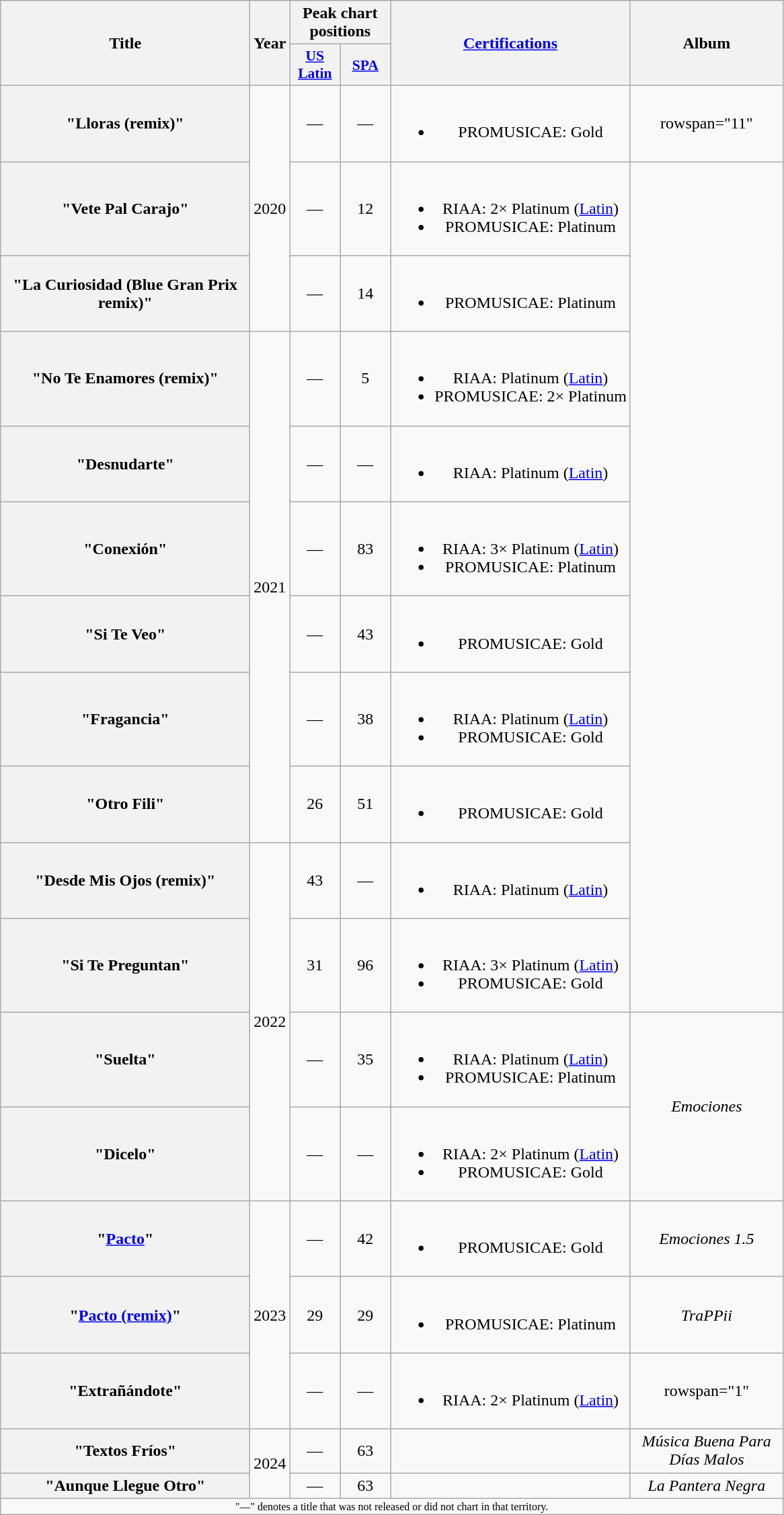<table class="wikitable plainrowheaders" style="text-align:center;">
<tr>
<th scope="col" rowspan="2" style="width:15em;">Title</th>
<th scope="col" rowspan="2" style="width:1em;">Year</th>
<th scope="col" colspan="2">Peak chart positions</th>
<th scope="col" rowspan="2"><a href='#'>Certifications</a></th>
<th scope="col" rowspan="2" style="width:9em;">Album</th>
</tr>
<tr>
<th scope="col" style="width:3em;font-size:90%;"><a href='#'>US<br>Latin</a><br></th>
<th scope="col" style="width:3em;font-size:90%;"><a href='#'>SPA</a><br></th>
</tr>
<tr>
<th scope="row">"Lloras (remix)"<br></th>
<td rowspan="3">2020</td>
<td>—</td>
<td>—</td>
<td><br><ul><li>PROMUSICAE: Gold</li></ul></td>
<td>rowspan="11" </td>
</tr>
<tr>
<th scope="row">"Vete Pal Carajo"<br></th>
<td>—</td>
<td>12</td>
<td><br><ul><li>RIAA: 2× Platinum <span>(<a href='#'>Latin</a>)</span></li><li>PROMUSICAE: Platinum</li></ul></td>
</tr>
<tr>
<th scope="row">"La Curiosidad (Blue Gran Prix remix)"<br></th>
<td>—</td>
<td>14</td>
<td><br><ul><li>PROMUSICAE: Platinum</li></ul></td>
</tr>
<tr>
<th scope="row">"No Te Enamores (remix)"<br></th>
<td rowspan="6">2021</td>
<td>—</td>
<td>5</td>
<td><br><ul><li>RIAA: Platinum <span>(<a href='#'>Latin</a>)</span></li><li>PROMUSICAE: 2× Platinum</li></ul></td>
</tr>
<tr>
<th scope="row">"Desnudarte"<br></th>
<td>—</td>
<td>—</td>
<td><br><ul><li>RIAA: Platinum <span>(<a href='#'>Latin</a>)</span></li></ul></td>
</tr>
<tr>
<th scope="row">"Conexión"<br></th>
<td>—</td>
<td>83</td>
<td><br><ul><li>RIAA: 3× Platinum <span>(<a href='#'>Latin</a>)</span></li><li>PROMUSICAE: Platinum</li></ul></td>
</tr>
<tr>
<th scope="row">"Si Te Veo"<br></th>
<td>—</td>
<td>43</td>
<td><br><ul><li>PROMUSICAE: Gold</li></ul></td>
</tr>
<tr>
<th scope="row">"Fragancia"<br></th>
<td>—</td>
<td>38</td>
<td><br><ul><li>RIAA: Platinum <span>(<a href='#'>Latin</a>)</span></li><li>PROMUSICAE: Gold</li></ul></td>
</tr>
<tr>
<th scope="row">"Otro Fili"<br></th>
<td>26</td>
<td>51</td>
<td><br><ul><li>PROMUSICAE: Gold</li></ul></td>
</tr>
<tr>
<th scope="row">"Desde Mis Ojos (remix)"<br></th>
<td rowspan="4">2022</td>
<td>43</td>
<td>—</td>
<td><br><ul><li>RIAA: Platinum <span>(<a href='#'>Latin</a>)</span></li></ul></td>
</tr>
<tr>
<th scope="row">"Si Te Preguntan"<br></th>
<td>31</td>
<td>96</td>
<td><br><ul><li>RIAA: 3× Platinum <span>(<a href='#'>Latin</a>)</span></li><li>PROMUSICAE: Gold</li></ul></td>
</tr>
<tr>
<th scope="row">"Suelta"<br></th>
<td>—</td>
<td>35</td>
<td><br><ul><li>RIAA: Platinum <span>(<a href='#'>Latin</a>)</span></li><li>PROMUSICAE: Platinum</li></ul></td>
<td rowspan = 2><em>Emociones</em></td>
</tr>
<tr>
<th scope="row">"Dicelo"<br></th>
<td>—</td>
<td>—</td>
<td><br><ul><li>RIAA: 2× Platinum <span>(<a href='#'>Latin</a>)</span></li><li>PROMUSICAE: Gold</li></ul></td>
</tr>
<tr>
<th scope="row">"<a href='#'>Pacto</a>"<br></th>
<td rowspan="3">2023</td>
<td>—</td>
<td>42</td>
<td><br><ul><li>PROMUSICAE: Gold</li></ul></td>
<td><em>Emociones 1.5</em></td>
</tr>
<tr>
<th scope="row">"<a href='#'>Pacto (remix)</a>"<br></th>
<td>29</td>
<td>29</td>
<td><br><ul><li>PROMUSICAE: Platinum</li></ul></td>
<td><em>TraPPii</em></td>
</tr>
<tr>
<th scope="row">"Extrañándote"<br></th>
<td>—</td>
<td>—</td>
<td><br><ul><li>RIAA: 2× Platinum <span>(<a href='#'>Latin</a>)</span></li></ul></td>
<td>rowspan="1" </td>
</tr>
<tr>
<th scope="row">"Textos Fríos"<br></th>
<td rowspan="2">2024</td>
<td>—</td>
<td>63</td>
<td></td>
<td><em>Música Buena Para Días Malos</em></td>
</tr>
<tr>
<th scope="row">"Aunque Llegue Otro"<br></th>
<td>—</td>
<td>63</td>
<td></td>
<td><em>La Pantera Negra</em></td>
</tr>
<tr>
<td colspan="14" style="font-size:8pt;">"—" denotes a title that was not released or did not chart in that territory.</td>
</tr>
</table>
